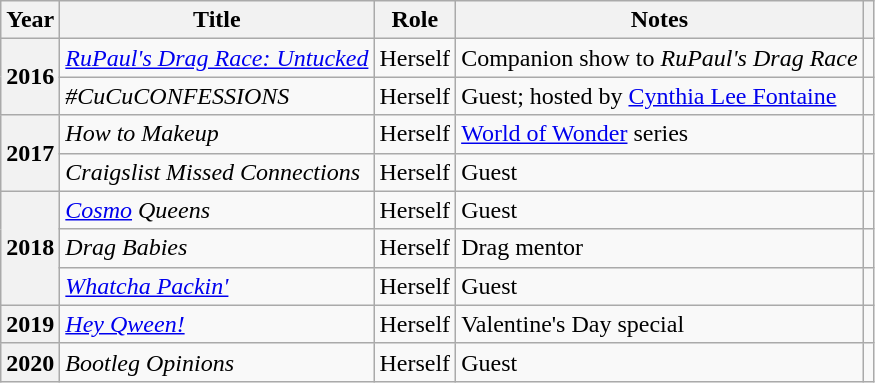<table class="wikitable plainrowheaders sortable" style="text-align:left;">
<tr>
<th>Year</th>
<th>Title</th>
<th scope="col">Role</th>
<th scope="col" class="unsortable">Notes</th>
<th scope="col" class="unsortable"></th>
</tr>
<tr>
<th scope="row" rowspan="2">2016</th>
<td><em><a href='#'>RuPaul's Drag Race: Untucked</a></em></td>
<td>Herself</td>
<td>Companion show to <em>RuPaul's Drag Race</em></td>
<td style="text-align: center;"></td>
</tr>
<tr>
<td><em>#CuCuCONFESSIONS</em></td>
<td>Herself</td>
<td>Guest; hosted by <a href='#'>Cynthia Lee Fontaine</a></td>
<td style="text-align: center;"></td>
</tr>
<tr>
<th scope="row" rowspan="2">2017</th>
<td><em>How to Makeup</em></td>
<td>Herself</td>
<td><a href='#'>World of Wonder</a> series</td>
<td style="text-align: center;"></td>
</tr>
<tr>
<td><em>Craigslist Missed Connections</em></td>
<td>Herself</td>
<td>Guest</td>
<td style="text-align: center;"></td>
</tr>
<tr>
<th scope="row" rowspan="3">2018</th>
<td><em><a href='#'>Cosmo</a> Queens</em></td>
<td>Herself</td>
<td>Guest</td>
<td style="text-align: center;"></td>
</tr>
<tr>
<td><em>Drag Babies</em></td>
<td>Herself</td>
<td>Drag mentor</td>
<td style="text-align: center;"></td>
</tr>
<tr>
<td><em><a href='#'>Whatcha Packin'</a></em></td>
<td>Herself</td>
<td>Guest</td>
<td style="text-align: center;"></td>
</tr>
<tr>
<th scope="row">2019</th>
<td><em><a href='#'>Hey Qween!</a></em></td>
<td>Herself</td>
<td>Valentine's Day special</td>
<td style="text-align: center;"></td>
</tr>
<tr>
<th scope="row">2020</th>
<td><em>Bootleg Opinions</em></td>
<td>Herself</td>
<td>Guest</td>
<td style="text-align: center;"></td>
</tr>
</table>
